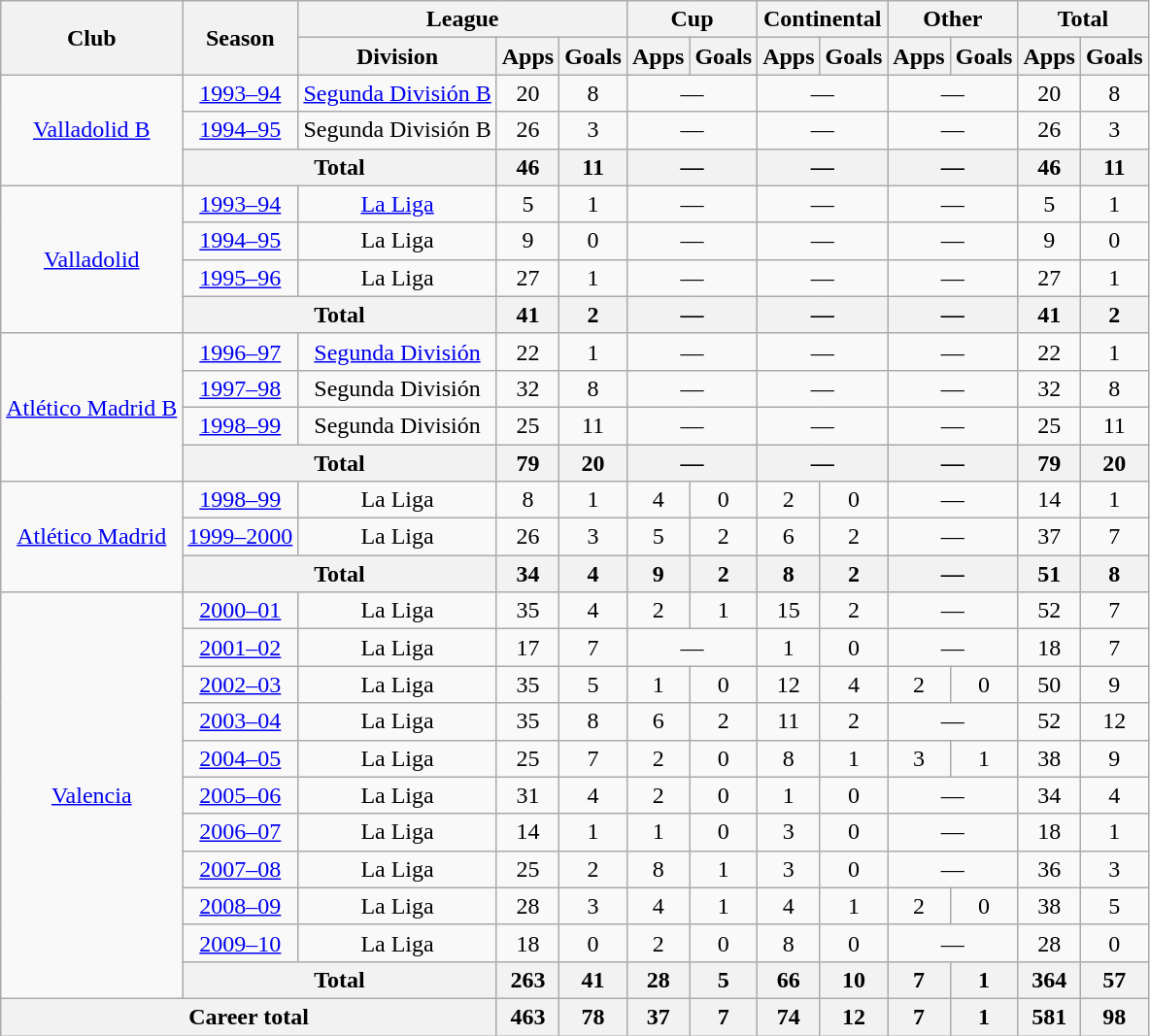<table class="wikitable" style="text-align:center">
<tr>
<th rowspan="2">Club</th>
<th rowspan="2">Season</th>
<th colspan="3">League</th>
<th colspan="2">Cup</th>
<th colspan="2">Continental</th>
<th colspan="2">Other</th>
<th colspan="2">Total</th>
</tr>
<tr>
<th>Division</th>
<th>Apps</th>
<th>Goals</th>
<th>Apps</th>
<th>Goals</th>
<th>Apps</th>
<th>Goals</th>
<th>Apps</th>
<th>Goals</th>
<th>Apps</th>
<th>Goals</th>
</tr>
<tr>
<td rowspan="3"><a href='#'>Valladolid B</a></td>
<td><a href='#'>1993–94</a></td>
<td><a href='#'>Segunda División B</a></td>
<td>20</td>
<td>8</td>
<td colspan="2">—</td>
<td colspan="2">—</td>
<td colspan="2">—</td>
<td>20</td>
<td>8</td>
</tr>
<tr>
<td><a href='#'>1994–95</a></td>
<td>Segunda División B</td>
<td>26</td>
<td>3</td>
<td colspan="2">—</td>
<td colspan="2">—</td>
<td colspan="2">—</td>
<td>26</td>
<td>3</td>
</tr>
<tr>
<th colspan="2">Total</th>
<th>46</th>
<th>11</th>
<th colspan="2">—</th>
<th colspan="2">—</th>
<th colspan="2">—</th>
<th>46</th>
<th>11</th>
</tr>
<tr>
<td rowspan="4"><a href='#'>Valladolid</a></td>
<td><a href='#'>1993–94</a></td>
<td><a href='#'>La Liga</a></td>
<td>5</td>
<td>1</td>
<td colspan="2">—</td>
<td colspan="2">—</td>
<td colspan="2">—</td>
<td>5</td>
<td>1</td>
</tr>
<tr>
<td><a href='#'>1994–95</a></td>
<td>La Liga</td>
<td>9</td>
<td>0</td>
<td colspan="2">—</td>
<td colspan="2">—</td>
<td colspan="2">—</td>
<td>9</td>
<td>0</td>
</tr>
<tr>
<td><a href='#'>1995–96</a></td>
<td>La Liga</td>
<td>27</td>
<td>1</td>
<td colspan="2">—</td>
<td colspan="2">—</td>
<td colspan="2">—</td>
<td>27</td>
<td>1</td>
</tr>
<tr>
<th colspan="2">Total</th>
<th>41</th>
<th>2</th>
<th colspan="2">—</th>
<th colspan="2">—</th>
<th colspan="2">—</th>
<th>41</th>
<th>2</th>
</tr>
<tr>
<td rowspan="4"><a href='#'>Atlético Madrid B</a></td>
<td><a href='#'>1996–97</a></td>
<td><a href='#'>Segunda División</a></td>
<td>22</td>
<td>1</td>
<td colspan="2">—</td>
<td colspan="2">—</td>
<td colspan="2">—</td>
<td>22</td>
<td>1</td>
</tr>
<tr>
<td><a href='#'>1997–98</a></td>
<td>Segunda División</td>
<td>32</td>
<td>8</td>
<td colspan="2">—</td>
<td colspan="2">—</td>
<td colspan="2">—</td>
<td>32</td>
<td>8</td>
</tr>
<tr>
<td><a href='#'>1998–99</a></td>
<td>Segunda División</td>
<td>25</td>
<td>11</td>
<td colspan="2">—</td>
<td colspan="2">—</td>
<td colspan="2">—</td>
<td>25</td>
<td>11</td>
</tr>
<tr>
<th colspan="2">Total</th>
<th>79</th>
<th>20</th>
<th colspan="2">—</th>
<th colspan="2">—</th>
<th colspan="2">—</th>
<th>79</th>
<th>20</th>
</tr>
<tr>
<td rowspan="3"><a href='#'>Atlético Madrid</a></td>
<td><a href='#'>1998–99</a></td>
<td>La Liga</td>
<td>8</td>
<td>1</td>
<td>4</td>
<td>0</td>
<td>2</td>
<td>0</td>
<td colspan="2">—</td>
<td>14</td>
<td>1</td>
</tr>
<tr>
<td><a href='#'>1999–2000</a></td>
<td>La Liga</td>
<td>26</td>
<td>3</td>
<td>5</td>
<td>2</td>
<td>6</td>
<td>2</td>
<td colspan="2">—</td>
<td>37</td>
<td>7</td>
</tr>
<tr>
<th colspan="2">Total</th>
<th>34</th>
<th>4</th>
<th>9</th>
<th>2</th>
<th>8</th>
<th>2</th>
<th colspan="2">—</th>
<th>51</th>
<th>8</th>
</tr>
<tr>
<td rowspan="11"><a href='#'>Valencia</a></td>
<td><a href='#'>2000–01</a></td>
<td>La Liga</td>
<td>35</td>
<td>4</td>
<td>2</td>
<td>1</td>
<td>15</td>
<td>2</td>
<td colspan="2">—</td>
<td>52</td>
<td>7</td>
</tr>
<tr>
<td><a href='#'>2001–02</a></td>
<td>La Liga</td>
<td>17</td>
<td>7</td>
<td colspan="2">—</td>
<td>1</td>
<td>0</td>
<td colspan="2">—</td>
<td>18</td>
<td>7</td>
</tr>
<tr>
<td><a href='#'>2002–03</a></td>
<td>La Liga</td>
<td>35</td>
<td>5</td>
<td>1</td>
<td>0</td>
<td>12</td>
<td>4</td>
<td>2</td>
<td>0</td>
<td>50</td>
<td>9</td>
</tr>
<tr>
<td><a href='#'>2003–04</a></td>
<td>La Liga</td>
<td>35</td>
<td>8</td>
<td>6</td>
<td>2</td>
<td>11</td>
<td>2</td>
<td colspan="2">—</td>
<td>52</td>
<td>12</td>
</tr>
<tr>
<td><a href='#'>2004–05</a></td>
<td>La Liga</td>
<td>25</td>
<td>7</td>
<td>2</td>
<td>0</td>
<td>8</td>
<td>1</td>
<td>3</td>
<td>1</td>
<td>38</td>
<td>9</td>
</tr>
<tr>
<td><a href='#'>2005–06</a></td>
<td>La Liga</td>
<td>31</td>
<td>4</td>
<td>2</td>
<td>0</td>
<td>1</td>
<td>0</td>
<td colspan="2">—</td>
<td>34</td>
<td>4</td>
</tr>
<tr>
<td><a href='#'>2006–07</a></td>
<td>La Liga</td>
<td>14</td>
<td>1</td>
<td>1</td>
<td>0</td>
<td>3</td>
<td>0</td>
<td colspan="2">—</td>
<td>18</td>
<td>1</td>
</tr>
<tr>
<td><a href='#'>2007–08</a></td>
<td>La Liga</td>
<td>25</td>
<td>2</td>
<td>8</td>
<td>1</td>
<td>3</td>
<td>0</td>
<td colspan="2">—</td>
<td>36</td>
<td>3</td>
</tr>
<tr>
<td><a href='#'>2008–09</a></td>
<td>La Liga</td>
<td>28</td>
<td>3</td>
<td>4</td>
<td>1</td>
<td>4</td>
<td>1</td>
<td>2</td>
<td>0</td>
<td>38</td>
<td>5</td>
</tr>
<tr>
<td><a href='#'>2009–10</a></td>
<td>La Liga</td>
<td>18</td>
<td>0</td>
<td>2</td>
<td>0</td>
<td>8</td>
<td>0</td>
<td colspan="2">—</td>
<td>28</td>
<td>0</td>
</tr>
<tr>
<th colspan="2">Total</th>
<th>263</th>
<th>41</th>
<th>28</th>
<th>5</th>
<th>66</th>
<th>10</th>
<th>7</th>
<th>1</th>
<th>364</th>
<th>57</th>
</tr>
<tr>
<th colspan="3">Career total</th>
<th>463</th>
<th>78</th>
<th>37</th>
<th>7</th>
<th>74</th>
<th>12</th>
<th>7</th>
<th>1</th>
<th>581</th>
<th>98</th>
</tr>
</table>
